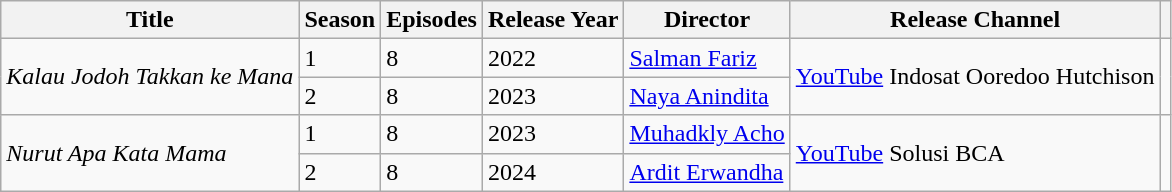<table class="wikitable">
<tr>
<th>Title</th>
<th>Season</th>
<th>Episodes</th>
<th>Release Year</th>
<th>Director</th>
<th>Release Channel</th>
<th></th>
</tr>
<tr>
<td rowspan="2"><em>Kalau Jodoh Takkan ke Mana</em></td>
<td>1</td>
<td>8</td>
<td>2022</td>
<td><a href='#'>Salman Fariz</a></td>
<td rowspan="2"><a href='#'>YouTube</a> Indosat Ooredoo Hutchison</td>
<td rowspan="2"></td>
</tr>
<tr>
<td>2</td>
<td>8</td>
<td>2023</td>
<td><a href='#'>Naya Anindita</a></td>
</tr>
<tr>
<td rowspan="2"><em>Nurut Apa Kata Mama</em></td>
<td>1</td>
<td>8</td>
<td>2023</td>
<td><a href='#'>Muhadkly Acho</a></td>
<td rowspan="2"><a href='#'>YouTube</a> Solusi BCA</td>
<td rowspan="2"></td>
</tr>
<tr>
<td>2</td>
<td>8</td>
<td>2024</td>
<td><a href='#'>Ardit Erwandha</a></td>
</tr>
</table>
